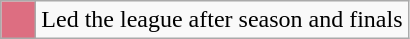<table class="wikitable">
<tr>
<td style="background:#DD6E81; width:1em"></td>
<td>Led the league after season and finals</td>
</tr>
</table>
